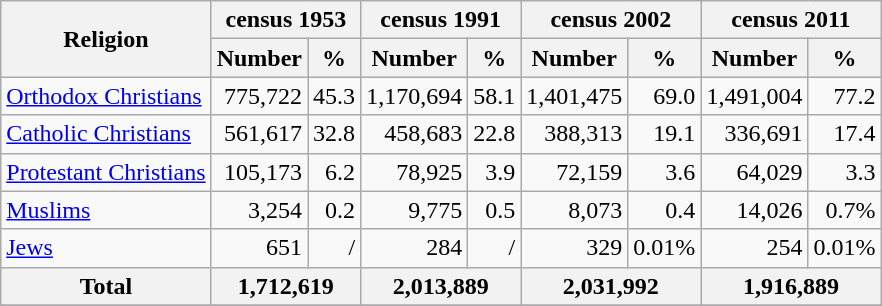<table class="wikitable">
<tr>
<th rowspan="2">Religion</th>
<th colspan="2">census 1953</th>
<th colspan="2">census 1991</th>
<th colspan="2">census 2002</th>
<th colspan="2">census 2011</th>
</tr>
<tr bgcolor="#e0e0e0">
<th>Number</th>
<th>%</th>
<th>Number</th>
<th>%</th>
<th>Number</th>
<th>%</th>
<th>Number</th>
<th>%</th>
</tr>
<tr>
<td><a href='#'>Orthodox Christians</a></td>
<td align="right">775,722</td>
<td align="right">45.3</td>
<td align="right">1,170,694</td>
<td align="right">58.1</td>
<td align="right">1,401,475</td>
<td align="right">69.0</td>
<td align="right">1,491,004</td>
<td align="right">77.2</td>
</tr>
<tr>
<td><a href='#'>Catholic Christians</a></td>
<td align="right">561,617</td>
<td align="right">32.8</td>
<td align="right">458,683</td>
<td align="right">22.8</td>
<td align="right">388,313</td>
<td align="right">19.1</td>
<td align="right">336,691</td>
<td align="right">17.4</td>
</tr>
<tr>
<td><a href='#'>Protestant Christians</a></td>
<td align="right">105,173</td>
<td align="right">6.2</td>
<td align="right">78,925</td>
<td align="right">3.9</td>
<td align="right">72,159</td>
<td align="right">3.6</td>
<td align="right">64,029</td>
<td align="right">3.3</td>
</tr>
<tr>
<td><a href='#'>Muslims</a></td>
<td align="right">3,254</td>
<td align="right">0.2</td>
<td align="right">9,775</td>
<td align="right">0.5</td>
<td align="right">8,073</td>
<td align="right">0.4</td>
<td align="right">14,026</td>
<td align="right">0.7%</td>
</tr>
<tr>
<td><a href='#'>Jews</a></td>
<td align="right">651</td>
<td align="right">/</td>
<td align="right">284</td>
<td align="right">/</td>
<td align="right">329</td>
<td align="right">0.01%</td>
<td align="right">254</td>
<td align="right">0.01%</td>
</tr>
<tr>
<th align="left">Total</th>
<th colspan="2">1,712,619</th>
<th colspan="2">2,013,889</th>
<th colspan="2">2,031,992</th>
<th colspan="2">1,916,889</th>
</tr>
<tr>
</tr>
</table>
